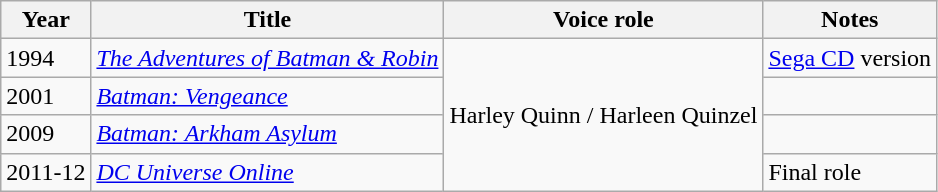<table class="wikitable sortable">
<tr>
<th>Year</th>
<th>Title</th>
<th>Voice role</th>
<th>Notes</th>
</tr>
<tr>
<td>1994</td>
<td><em><a href='#'>The Adventures of Batman & Robin</a></em></td>
<td rowspan="4">Harley Quinn / Harleen Quinzel</td>
<td><a href='#'>Sega CD</a> version</td>
</tr>
<tr>
<td>2001</td>
<td><em><a href='#'>Batman: Vengeance</a></em></td>
<td></td>
</tr>
<tr>
<td>2009</td>
<td><em><a href='#'>Batman: Arkham Asylum</a></em></td>
<td></td>
</tr>
<tr>
<td>2011-12</td>
<td><em><a href='#'>DC Universe Online</a></em></td>
<td>Final role</td>
</tr>
</table>
